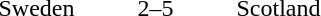<table style="text-align:center">
<tr>
<th width=200></th>
<th width=100></th>
<th width=200></th>
</tr>
<tr>
<td align=right>Sweden </td>
<td>2–5</td>
<td align=left> Scotland</td>
</tr>
</table>
